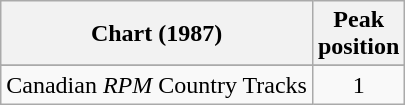<table class="wikitable sortable">
<tr>
<th align="left">Chart (1987)</th>
<th align="center">Peak<br>position</th>
</tr>
<tr>
</tr>
<tr>
<td align="left">Canadian <em>RPM</em> Country Tracks</td>
<td align="center">1</td>
</tr>
</table>
